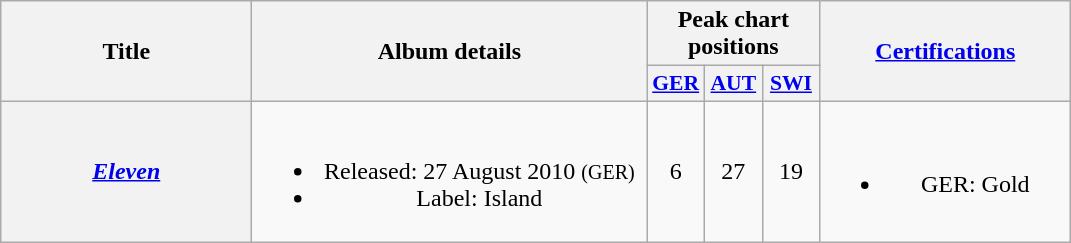<table class="wikitable plainrowheaders" style="text-align:center;">
<tr>
<th scope="col" rowspan="2" style="width:10em;">Title</th>
<th scope="col" rowspan="2" style="width:16em;">Album details</th>
<th scope="col" colspan="3">Peak chart positions</th>
<th scope="col" rowspan="2" style="width:10em;"><a href='#'>Certifications</a></th>
</tr>
<tr>
<th scope="col" style="width:2.2em;font-size:90%;"><a href='#'>GER</a><br></th>
<th scope="col" style="width:2.2em;font-size:90%;"><a href='#'>AUT</a><br></th>
<th scope="col" style="width:2.2em;font-size:90%;"><a href='#'>SWI</a><br></th>
</tr>
<tr>
<th scope="row"><em><a href='#'>Eleven</a></em></th>
<td><br><ul><li>Released: 27 August 2010 <small>(GER)</small></li><li>Label: Island</li></ul></td>
<td>6</td>
<td>27</td>
<td>19</td>
<td><br><ul><li>GER: Gold</li></ul></td>
</tr>
</table>
